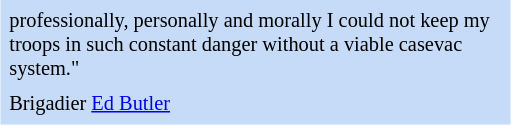<table class="toccolours" style="float: right; margin-left: 1em; margin-right: 2em; font-size: 85%; background:#c6dbf7; width:25em; max-width: 40%;" cellspacing="5">
<tr>
<td style="text-align: left;">professionally, personally and morally I could not keep my troops in such constant danger without a viable casevac system."</td>
</tr>
<tr>
<td style="text-align: left;">Brigadier <a href='#'>Ed Butler</a></td>
</tr>
</table>
